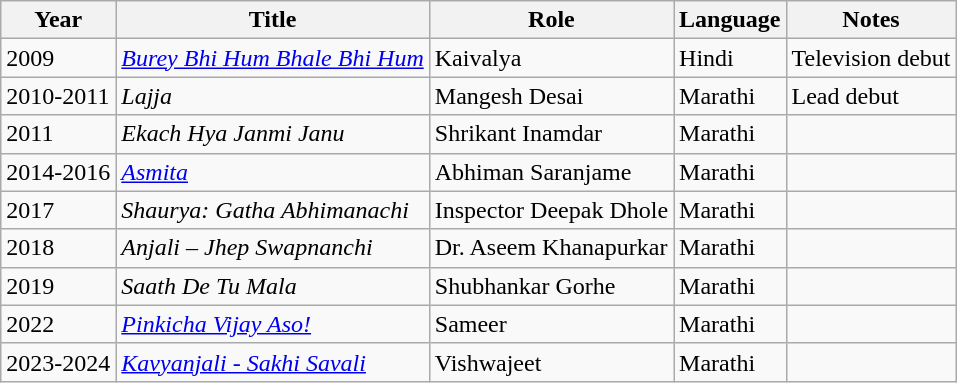<table class="wikitable">
<tr>
<th>Year</th>
<th>Title</th>
<th>Role</th>
<th>Language</th>
<th>Notes</th>
</tr>
<tr>
<td>2009</td>
<td><em><a href='#'>Burey Bhi Hum Bhale Bhi Hum</a></em></td>
<td>Kaivalya</td>
<td>Hindi</td>
<td>Television debut</td>
</tr>
<tr>
<td>2010-2011</td>
<td><em>Lajja</em></td>
<td>Mangesh Desai</td>
<td>Marathi</td>
<td>Lead debut</td>
</tr>
<tr>
<td>2011</td>
<td><em>Ekach Hya Janmi Janu</em></td>
<td>Shrikant Inamdar</td>
<td>Marathi</td>
<td></td>
</tr>
<tr>
<td>2014-2016</td>
<td><em><a href='#'>Asmita</a></em></td>
<td>Abhiman Saranjame</td>
<td>Marathi</td>
<td></td>
</tr>
<tr>
<td>2017</td>
<td><em>Shaurya: Gatha Abhimanachi</em></td>
<td>Inspector Deepak Dhole</td>
<td>Marathi</td>
<td></td>
</tr>
<tr>
<td>2018</td>
<td><em>Anjali – Jhep Swapnanchi</em></td>
<td>Dr. Aseem Khanapurkar</td>
<td>Marathi</td>
<td></td>
</tr>
<tr>
<td>2019</td>
<td><em>Saath De Tu Mala</em></td>
<td>Shubhankar Gorhe</td>
<td>Marathi</td>
<td></td>
</tr>
<tr>
<td>2022</td>
<td><em><a href='#'>Pinkicha Vijay Aso!</a></em></td>
<td>Sameer</td>
<td>Marathi</td>
<td></td>
</tr>
<tr>
<td>2023-2024</td>
<td><em><a href='#'>Kavyanjali - Sakhi Savali</a></em></td>
<td>Vishwajeet</td>
<td>Marathi</td>
<td></td>
</tr>
</table>
